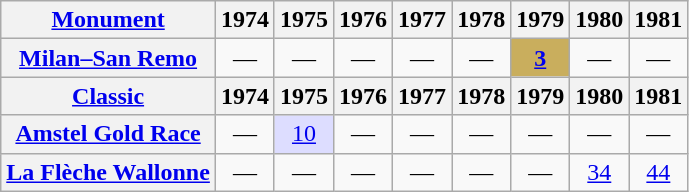<table class="wikitable plainrowheaders">
<tr>
<th><a href='#'>Monument</a></th>
<th scope="col">1974</th>
<th scope="col">1975</th>
<th scope="col">1976</th>
<th scope="col">1977</th>
<th scope="col">1978</th>
<th scope="col">1979</th>
<th scope="col">1980</th>
<th scope="col">1981</th>
</tr>
<tr style="text-align:center;">
<th scope="row"><a href='#'>Milan–San Remo</a></th>
<td>—</td>
<td>—</td>
<td>—</td>
<td>—</td>
<td>—</td>
<td style="background:#C9AE5D;"><a href='#'><strong>3</strong></a></td>
<td>—</td>
<td>—</td>
</tr>
<tr>
<th><a href='#'>Classic</a></th>
<th scope="col">1974</th>
<th scope="col">1975</th>
<th scope="col">1976</th>
<th scope="col">1977</th>
<th scope="col">1978</th>
<th scope="col">1979</th>
<th scope="col">1980</th>
<th scope="col">1981</th>
</tr>
<tr style="text-align:center;">
<th scope="row"><a href='#'>Amstel Gold Race</a></th>
<td>—</td>
<td style="background:#ddf;"><a href='#'>10</a></td>
<td>—</td>
<td>—</td>
<td>—</td>
<td>—</td>
<td>—</td>
<td>—</td>
</tr>
<tr style="text-align:center;">
<th scope="row"><a href='#'>La Flèche Wallonne</a></th>
<td>—</td>
<td>—</td>
<td>—</td>
<td>—</td>
<td>—</td>
<td>—</td>
<td><a href='#'>34</a></td>
<td><a href='#'>44</a></td>
</tr>
</table>
